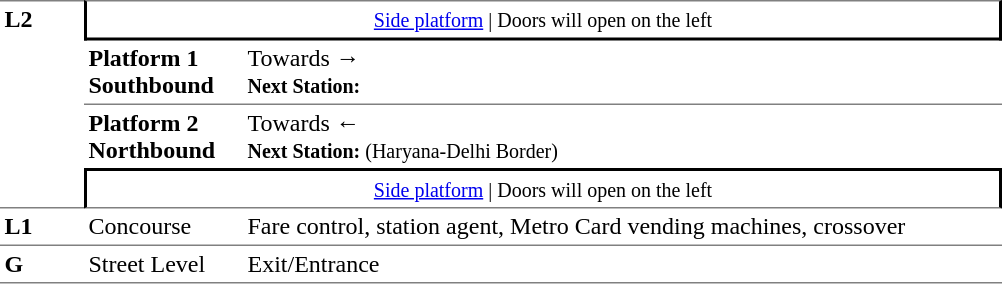<table table border=0 cellspacing=0 cellpadding=3>
<tr>
<td style="border-top:solid 1px grey;border-bottom:solid 1px grey;" width=50 rowspan=4 valign=top><strong>L2</strong></td>
<td style="border-top:solid 1px grey;border-right:solid 2px black;border-left:solid 2px black;border-bottom:solid 2px black;text-align:center;" colspan=2><small><a href='#'>Side platform</a> | Doors will open on the left </small></td>
</tr>
<tr>
<td style="border-bottom:solid 1px grey;" width=100><span><strong>Platform 1</strong><br><strong>Southbound</strong></span></td>
<td style="border-bottom:solid 1px grey;" width=500>Towards → <br><small><strong>Next Station:</strong> </small></td>
</tr>
<tr>
<td><span><strong>Platform 2</strong><br><strong>Northbound</strong></span></td>
<td>Towards ← <br><small><strong>Next Station:</strong> </small><small> (Haryana-Delhi Border)</small></td>
</tr>
<tr>
<td style="border-top:solid 2px black;border-right:solid 2px black;border-left:solid 2px black;border-bottom:solid 1px grey;text-align:center;" colspan=2><small><a href='#'>Side platform</a> | Doors will open on the left </small></td>
</tr>
<tr>
<td valign=top><strong>L1</strong></td>
<td valign=top>Concourse</td>
<td valign=top>Fare control, station agent, Metro Card vending machines, crossover</td>
</tr>
<tr>
<td style="border-bottom:solid 1px grey;border-top:solid 1px grey;" width=50 valign=top><strong>G</strong></td>
<td style="border-top:solid 1px grey;border-bottom:solid 1px grey;" width=100 valign=top>Street Level</td>
<td style="border-top:solid 1px grey;border-bottom:solid 1px grey;" width=500 valign=top>Exit/Entrance</td>
</tr>
</table>
